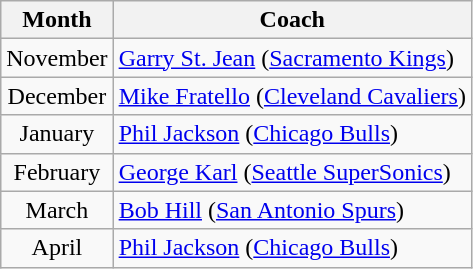<table class="wikitable">
<tr>
<th>Month</th>
<th>Coach</th>
</tr>
<tr>
<td align=center>November</td>
<td><a href='#'>Garry St. Jean</a> (<a href='#'>Sacramento Kings</a>)</td>
</tr>
<tr>
<td align=center>December</td>
<td><a href='#'>Mike Fratello</a> (<a href='#'>Cleveland Cavaliers</a>)</td>
</tr>
<tr>
<td align=center>January</td>
<td><a href='#'>Phil Jackson</a> (<a href='#'>Chicago Bulls</a>)</td>
</tr>
<tr>
<td align=center>February</td>
<td><a href='#'>George Karl</a> (<a href='#'>Seattle SuperSonics</a>)</td>
</tr>
<tr>
<td align=center>March</td>
<td><a href='#'>Bob Hill</a> (<a href='#'>San Antonio Spurs</a>)</td>
</tr>
<tr>
<td align=center>April</td>
<td><a href='#'>Phil Jackson</a> (<a href='#'>Chicago Bulls</a>)</td>
</tr>
</table>
